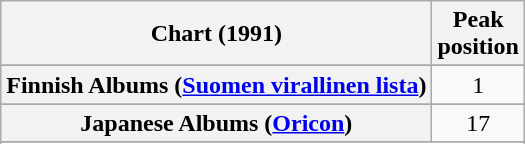<table class="wikitable sortable plainrowheaders" style="text-align:center">
<tr>
<th scope="col">Chart (1991)</th>
<th scope="col">Peak<br>position</th>
</tr>
<tr>
</tr>
<tr>
</tr>
<tr>
</tr>
<tr>
</tr>
<tr>
<th scope="row">Finnish Albums (<a href='#'>Suomen virallinen lista</a>)</th>
<td>1</td>
</tr>
<tr>
</tr>
<tr>
<th scope="row">Japanese Albums (<a href='#'>Oricon</a>)</th>
<td align="center">17</td>
</tr>
<tr>
</tr>
<tr>
</tr>
<tr>
</tr>
<tr>
</tr>
<tr>
</tr>
</table>
